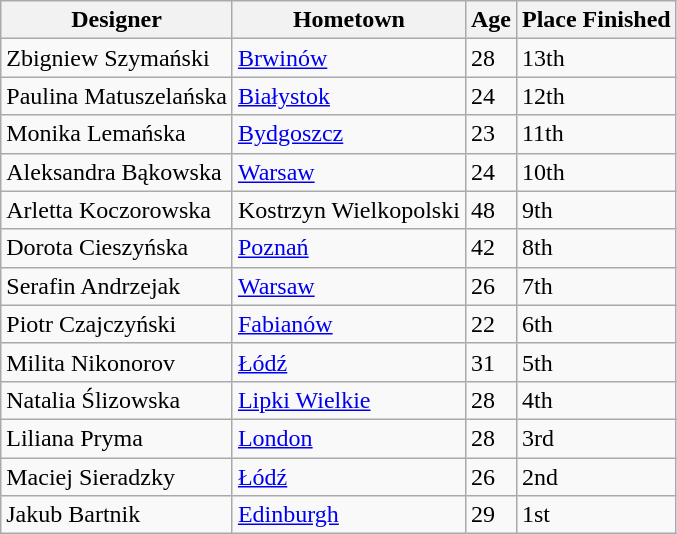<table class="wikitable sortable">
<tr>
<th>Designer</th>
<th>Hometown</th>
<th>Age</th>
<th>Place Finished</th>
</tr>
<tr>
<td>Zbigniew Szymański</td>
<td><a href='#'>Brwinów</a></td>
<td>28</td>
<td>13th</td>
</tr>
<tr>
<td>Paulina Matuszelańska</td>
<td><a href='#'>Białystok</a></td>
<td>24</td>
<td>12th</td>
</tr>
<tr>
<td>Monika Lemańska</td>
<td><a href='#'>Bydgoszcz</a></td>
<td>23</td>
<td>11th</td>
</tr>
<tr>
<td>Aleksandra Bąkowska</td>
<td><a href='#'>Warsaw</a></td>
<td>24</td>
<td>10th</td>
</tr>
<tr>
<td>Arletta Koczorowska</td>
<td>Kostrzyn Wielkopolski</td>
<td>48</td>
<td>9th</td>
</tr>
<tr>
<td>Dorota Cieszyńska</td>
<td><a href='#'>Poznań</a></td>
<td>42</td>
<td>8th</td>
</tr>
<tr>
<td>Serafin Andrzejak</td>
<td><a href='#'>Warsaw</a></td>
<td>26</td>
<td>7th</td>
</tr>
<tr>
<td>Piotr Czajczyński</td>
<td><a href='#'>Fabianów</a></td>
<td>22</td>
<td>6th</td>
</tr>
<tr>
<td>Milita Nikonorov</td>
<td><a href='#'>Łódź</a></td>
<td>31</td>
<td>5th</td>
</tr>
<tr>
<td>Natalia Ślizowska</td>
<td><a href='#'>Lipki Wielkie</a></td>
<td>28</td>
<td>4th</td>
</tr>
<tr>
<td>Liliana Pryma</td>
<td><a href='#'>London</a></td>
<td>28</td>
<td>3rd</td>
</tr>
<tr>
<td>Maciej Sieradzky</td>
<td><a href='#'>Łódź</a></td>
<td>26</td>
<td>2nd</td>
</tr>
<tr>
<td>Jakub Bartnik</td>
<td><a href='#'>Edinburgh</a></td>
<td>29</td>
<td>1st</td>
</tr>
</table>
